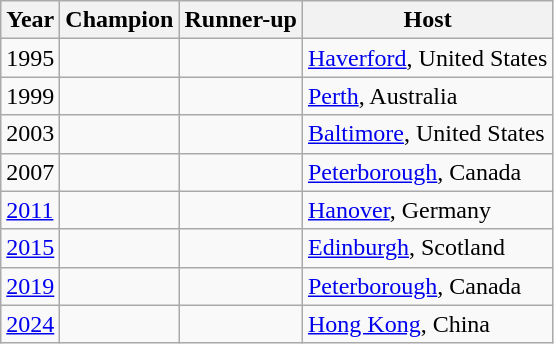<table class="wikitable">
<tr>
<th>Year</th>
<th>Champion</th>
<th>Runner-up</th>
<th>Host</th>
</tr>
<tr>
<td>1995</td>
<td></td>
<td></td>
<td><a href='#'>Haverford</a>, United States</td>
</tr>
<tr>
<td>1999</td>
<td></td>
<td></td>
<td><a href='#'>Perth</a>, Australia</td>
</tr>
<tr>
<td>2003</td>
<td></td>
<td></td>
<td><a href='#'>Baltimore</a>, United States</td>
</tr>
<tr>
<td>2007</td>
<td></td>
<td></td>
<td><a href='#'>Peterborough</a>, Canada</td>
</tr>
<tr>
<td><a href='#'>2011</a></td>
<td></td>
<td></td>
<td><a href='#'>Hanover</a>, Germany</td>
</tr>
<tr>
<td><a href='#'>2015</a></td>
<td></td>
<td></td>
<td><a href='#'>Edinburgh</a>, Scotland</td>
</tr>
<tr>
<td><a href='#'>2019</a></td>
<td></td>
<td></td>
<td><a href='#'>Peterborough</a>, Canada</td>
</tr>
<tr>
<td><a href='#'>2024</a></td>
<td></td>
<td></td>
<td><a href='#'>Hong Kong</a>, China</td>
</tr>
</table>
